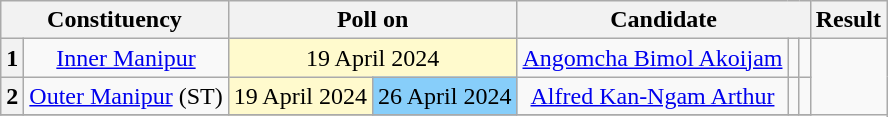<table class="wikitable sortable" style="text-align:center;">
<tr>
<th colspan="2">Constituency</th>
<th colspan=2>Poll on</th>
<th colspan="3">Candidate</th>
<th colspan="1">Result</th>
</tr>
<tr>
<th>1</th>
<td><a href='#'>Inner Manipur</a></td>
<td Colspan=2 bgcolor=#FFFACD>19 April 2024</td>
<td><a href='#'>Angomcha Bimol Akoijam</a></td>
<td></td>
<td></td>
</tr>
<tr>
<th>2</th>
<td><a href='#'>Outer Manipur</a> (ST)</td>
<td bgcolor=#FFFACD>19 April 2024</td>
<td bgcolor=#87CEFA>26 April 2024</td>
<td><a href='#'>Alfred Kan-Ngam Arthur</a></td>
<td></td>
<td></td>
</tr>
<tr>
</tr>
</table>
